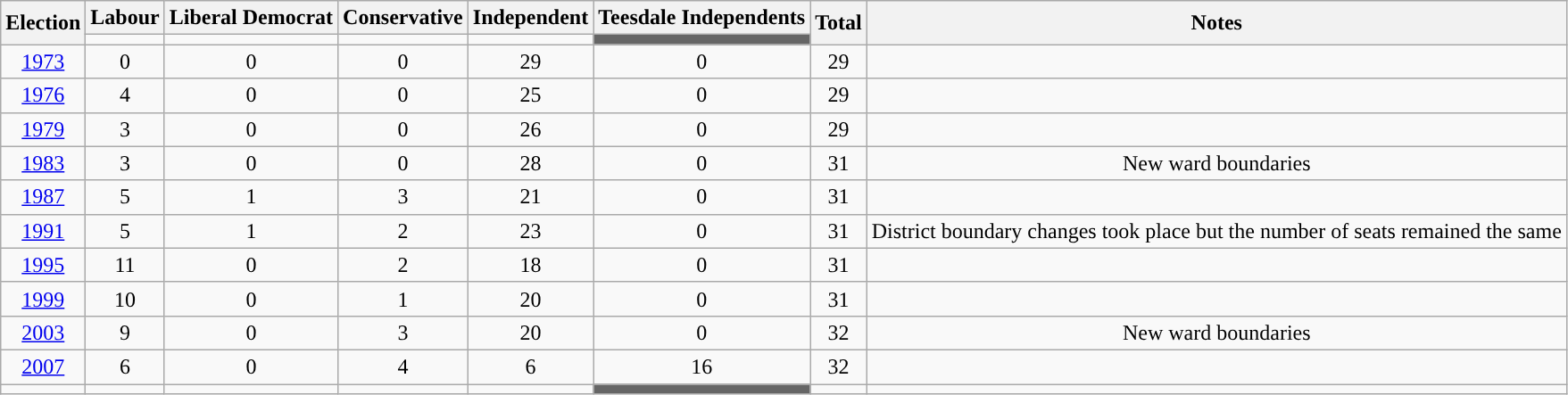<table class="wikitable" style="text-align: center">
<tr>
<th rowspan="2">Election</th>
<th>Labour</th>
<th>Liberal Democrat</th>
<th>Conservative</th>
<th>Independent</th>
<th>Teesdale Independents</th>
<th rowspan="2">Total</th>
<th rowspan="2">Notes</th>
</tr>
<tr>
<td style="background-color: "></td>
<td style="background-color: "></td>
<td style="background-color: "></td>
<td style="background-color: "></td>
<td style="background-color: #666666"></td>
</tr>
<tr>
<td><a href='#'>1973</a></td>
<td>0</td>
<td>0</td>
<td>0</td>
<td>29</td>
<td>0</td>
<td>29</td>
<td></td>
</tr>
<tr>
<td><a href='#'>1976</a></td>
<td>4</td>
<td>0</td>
<td>0</td>
<td>25</td>
<td>0</td>
<td>29</td>
<td></td>
</tr>
<tr>
<td><a href='#'>1979</a></td>
<td>3</td>
<td>0</td>
<td>0</td>
<td>26</td>
<td>0</td>
<td>29</td>
<td></td>
</tr>
<tr>
<td><a href='#'>1983</a></td>
<td>3</td>
<td>0</td>
<td>0</td>
<td>28</td>
<td>0</td>
<td>31</td>
<td>New ward boundaries</td>
</tr>
<tr>
<td><a href='#'>1987</a></td>
<td>5</td>
<td>1</td>
<td>3</td>
<td>21</td>
<td>0</td>
<td>31</td>
<td></td>
</tr>
<tr>
<td><a href='#'>1991</a></td>
<td>5</td>
<td>1</td>
<td>2</td>
<td>23</td>
<td>0</td>
<td>31</td>
<td>District boundary changes took place but the number of seats remained the same</td>
</tr>
<tr>
<td><a href='#'>1995</a></td>
<td>11</td>
<td>0</td>
<td>2</td>
<td>18</td>
<td>0</td>
<td>31</td>
<td></td>
</tr>
<tr>
<td><a href='#'>1999</a></td>
<td>10</td>
<td>0</td>
<td>1</td>
<td>20</td>
<td>0</td>
<td>31</td>
<td></td>
</tr>
<tr>
<td><a href='#'>2003</a></td>
<td>9</td>
<td>0</td>
<td>3</td>
<td>20</td>
<td>0</td>
<td>32</td>
<td>New ward boundaries</td>
</tr>
<tr>
<td><a href='#'>2007</a></td>
<td>6</td>
<td>0</td>
<td>4</td>
<td>6</td>
<td>16</td>
<td>32</td>
<td></td>
</tr>
<tr>
<td></td>
<td style="background-color: "></td>
<td style="background-color: "></td>
<td style="background-color: "></td>
<td style="background-color: "></td>
<td style="background-color: #666666"></td>
<td></td>
<td></td>
</tr>
</table>
